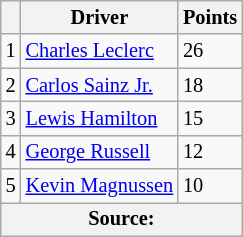<table class="wikitable" style="font-size: 85%;">
<tr>
<th scope="col"></th>
<th scope="col">Driver</th>
<th scope="col">Points</th>
</tr>
<tr>
<td align="center">1</td>
<td> <a href='#'>Charles Leclerc</a></td>
<td align="left">26</td>
</tr>
<tr>
<td align="center">2</td>
<td> <a href='#'>Carlos Sainz Jr.</a></td>
<td align="left">18</td>
</tr>
<tr>
<td align="center">3</td>
<td> <a href='#'>Lewis Hamilton</a></td>
<td align="left">15</td>
</tr>
<tr>
<td align="center">4</td>
<td> <a href='#'>George Russell</a></td>
<td align="left">12</td>
</tr>
<tr>
<td align="center">5</td>
<td> <a href='#'>Kevin Magnussen</a></td>
<td align="left">10</td>
</tr>
<tr>
<th colspan=4>Source:</th>
</tr>
</table>
